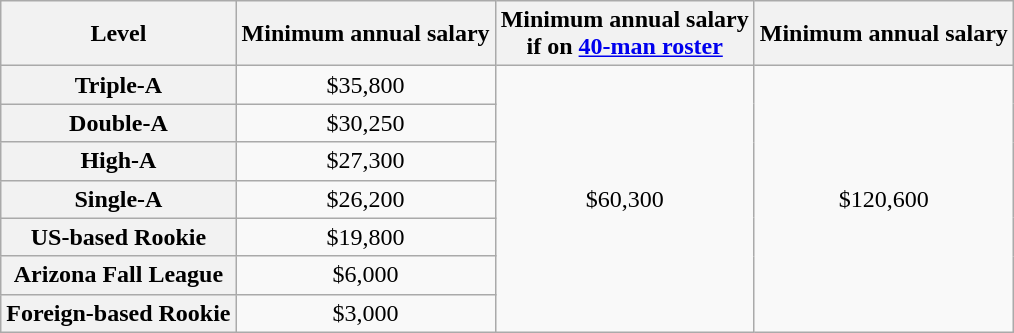<table class="wikitable plainrowheaders" style="text-align:center;">
<tr>
<th scope="col">Level</th>
<th scope="col">Minimum annual salary</th>
<th scope="col">Minimum annual salary<br>if on <a href='#'>40-man roster</a></th>
<th scope="col">Minimum annual salary<br></th>
</tr>
<tr>
<th scope="row">Triple-A</th>
<td>$35,800</td>
<td rowspan=7>$60,300</td>
<td rowspan=7>$120,600</td>
</tr>
<tr>
<th scope="row">Double-A</th>
<td>$30,250</td>
</tr>
<tr>
<th scope="row">High-A</th>
<td>$27,300</td>
</tr>
<tr>
<th scope="row">Single-A</th>
<td>$26,200</td>
</tr>
<tr>
<th scope="row">US-based Rookie</th>
<td>$19,800</td>
</tr>
<tr>
<th scope="row">Arizona Fall League</th>
<td>$6,000</td>
</tr>
<tr>
<th scope="row">Foreign-based Rookie</th>
<td>$3,000</td>
</tr>
</table>
